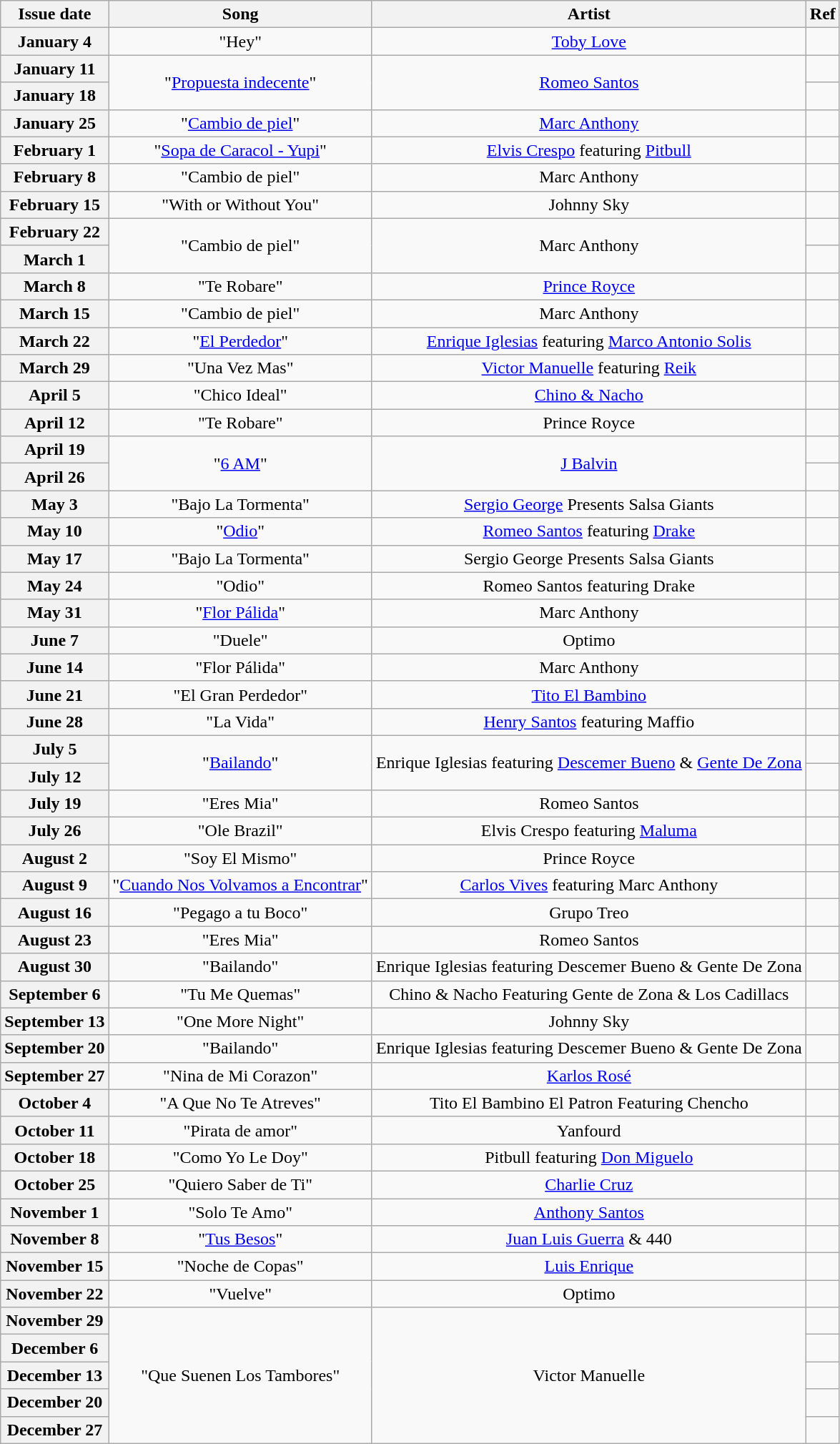<table class="wikitable plainrowheaders" style="text-align: center;">
<tr>
<th>Issue date</th>
<th>Song</th>
<th>Artist</th>
<th>Ref</th>
</tr>
<tr>
<th scope="row">January 4</th>
<td>"Hey"</td>
<td><a href='#'>Toby Love</a></td>
<td></td>
</tr>
<tr>
<th scope="row">January 11</th>
<td rowspan="2">"<a href='#'>Propuesta indecente</a>"</td>
<td rowspan="2"><a href='#'>Romeo Santos</a></td>
<td></td>
</tr>
<tr>
<th scope="row">January 18</th>
<td style="text-align: center;"></td>
</tr>
<tr>
<th scope="row">January 25</th>
<td>"<a href='#'>Cambio de piel</a>"</td>
<td><a href='#'>Marc Anthony</a></td>
<td></td>
</tr>
<tr>
<th scope="row">February 1</th>
<td>"<a href='#'>Sopa de Caracol - Yupi</a>"</td>
<td><a href='#'>Elvis Crespo</a> featuring <a href='#'>Pitbull</a></td>
<td></td>
</tr>
<tr>
<th scope="row">February 8</th>
<td>"Cambio de piel"</td>
<td>Marc Anthony</td>
<td></td>
</tr>
<tr>
<th scope="row">February 15</th>
<td rowspan="1">"With or Without You"</td>
<td rowspan="1">Johnny Sky</td>
<td></td>
</tr>
<tr>
<th scope="row">February 22</th>
<td rowspan="2">"Cambio de piel"</td>
<td rowspan="2">Marc Anthony</td>
<td></td>
</tr>
<tr>
<th scope="row">March 1</th>
<td></td>
</tr>
<tr>
<th scope="row">March 8</th>
<td>"Te Robare"</td>
<td><a href='#'>Prince Royce</a></td>
<td></td>
</tr>
<tr>
<th scope="row">March 15</th>
<td>"Cambio de piel"</td>
<td>Marc Anthony</td>
<td></td>
</tr>
<tr>
<th scope="row">March 22</th>
<td>"<a href='#'>El Perdedor</a>"</td>
<td><a href='#'>Enrique Iglesias</a> featuring <a href='#'>Marco Antonio Solis</a></td>
<td></td>
</tr>
<tr>
<th scope="row">March 29</th>
<td>"Una Vez Mas"</td>
<td><a href='#'>Victor Manuelle</a> featuring <a href='#'>Reik</a></td>
<td></td>
</tr>
<tr>
<th scope="row">April 5</th>
<td>"Chico Ideal"</td>
<td><a href='#'>Chino & Nacho</a></td>
<td></td>
</tr>
<tr>
<th scope="row">April 12</th>
<td>"Te Robare"</td>
<td>Prince Royce</td>
<td></td>
</tr>
<tr>
<th scope="row">April 19</th>
<td rowspan="2">"<a href='#'>6 AM</a>"</td>
<td rowspan="2"><a href='#'>J Balvin</a></td>
<td></td>
</tr>
<tr>
<th scope="row">April 26</th>
<td></td>
</tr>
<tr>
<th scope="row">May 3</th>
<td>"Bajo La Tormenta"</td>
<td><a href='#'>Sergio George</a> Presents Salsa Giants</td>
<td></td>
</tr>
<tr>
<th scope="row">May 10</th>
<td>"<a href='#'>Odio</a>"</td>
<td><a href='#'>Romeo Santos</a> featuring <a href='#'>Drake</a></td>
<td></td>
</tr>
<tr>
<th scope="row">May 17</th>
<td>"Bajo La Tormenta"</td>
<td>Sergio George Presents Salsa Giants</td>
<td></td>
</tr>
<tr>
<th scope="row">May 24</th>
<td>"Odio"</td>
<td>Romeo Santos featuring Drake</td>
<td></td>
</tr>
<tr>
<th scope="row">May 31</th>
<td>"<a href='#'>Flor Pálida</a>"</td>
<td>Marc Anthony</td>
<td></td>
</tr>
<tr>
<th scope="row">June 7</th>
<td>"Duele"</td>
<td>Optimo</td>
<td></td>
</tr>
<tr>
<th scope="row">June 14</th>
<td>"Flor Pálida"</td>
<td>Marc Anthony</td>
<td></td>
</tr>
<tr>
<th scope="row">June 21</th>
<td>"El Gran Perdedor"</td>
<td><a href='#'>Tito El Bambino</a></td>
<td></td>
</tr>
<tr>
<th scope="row">June 28</th>
<td>"La Vida"</td>
<td><a href='#'>Henry Santos</a> featuring Maffio</td>
<td></td>
</tr>
<tr>
<th scope="row">July 5</th>
<td rowspan="2">"<a href='#'>Bailando</a>"</td>
<td rowspan="2">Enrique Iglesias featuring <a href='#'>Descemer Bueno</a> & <a href='#'>Gente De Zona</a></td>
<td></td>
</tr>
<tr>
<th scope="row">July 12</th>
<td></td>
</tr>
<tr>
<th scope="row">July 19</th>
<td>"Eres Mia"</td>
<td>Romeo Santos</td>
<td></td>
</tr>
<tr>
<th scope="row">July 26</th>
<td>"Ole Brazil"</td>
<td>Elvis Crespo featuring <a href='#'>Maluma</a></td>
<td></td>
</tr>
<tr>
<th scope="row">August 2</th>
<td>"Soy El Mismo"</td>
<td>Prince Royce</td>
<td></td>
</tr>
<tr>
<th scope="row">August 9</th>
<td>"<a href='#'>Cuando Nos Volvamos a Encontrar</a>"</td>
<td><a href='#'>Carlos Vives</a> featuring Marc Anthony</td>
<td></td>
</tr>
<tr>
<th scope="row">August 16</th>
<td>"Pegago a tu Boco"</td>
<td>Grupo Treo</td>
<td></td>
</tr>
<tr>
<th scope="row">August 23</th>
<td>"Eres Mia"</td>
<td>Romeo Santos</td>
<td></td>
</tr>
<tr>
<th scope="row">August 30</th>
<td>"Bailando"</td>
<td>Enrique Iglesias featuring Descemer Bueno & Gente De Zona</td>
<td></td>
</tr>
<tr>
<th scope="row">September 6</th>
<td>"Tu Me Quemas"</td>
<td>Chino & Nacho Featuring Gente de Zona & Los Cadillacs</td>
<td></td>
</tr>
<tr>
<th scope="row">September 13</th>
<td>"One More Night"</td>
<td>Johnny Sky</td>
<td></td>
</tr>
<tr>
<th scope="row">September 20</th>
<td>"Bailando"</td>
<td>Enrique Iglesias featuring Descemer Bueno & Gente De Zona</td>
<td></td>
</tr>
<tr>
<th scope="row">September 27</th>
<td>"Nina de Mi Corazon"</td>
<td><a href='#'>Karlos Rosé</a></td>
<td></td>
</tr>
<tr>
<th scope="row">October 4</th>
<td>"A Que No Te Atreves"</td>
<td>Tito El Bambino El Patron Featuring Chencho</td>
<td></td>
</tr>
<tr>
<th scope="row">October 11</th>
<td>"Pirata de amor"</td>
<td>Yanfourd</td>
<td></td>
</tr>
<tr>
<th scope="row">October 18</th>
<td>"Como Yo Le Doy"</td>
<td>Pitbull featuring <a href='#'>Don Miguelo</a></td>
<td></td>
</tr>
<tr>
<th scope="row">October 25</th>
<td>"Quiero Saber de Ti"</td>
<td><a href='#'>Charlie Cruz</a></td>
<td></td>
</tr>
<tr>
<th scope="row">November 1</th>
<td>"Solo Te Amo"</td>
<td><a href='#'>Anthony Santos</a></td>
<td></td>
</tr>
<tr>
<th scope="row">November 8</th>
<td>"<a href='#'>Tus Besos</a>"</td>
<td><a href='#'>Juan Luis Guerra</a> & 440</td>
<td></td>
</tr>
<tr>
<th scope="row">November 15</th>
<td>"Noche de Copas"</td>
<td><a href='#'>Luis Enrique</a></td>
<td></td>
</tr>
<tr>
<th scope="row">November 22</th>
<td>"Vuelve"</td>
<td>Optimo</td>
<td></td>
</tr>
<tr>
<th scope="row">November 29</th>
<td rowspan="5">"Que Suenen Los Tambores"</td>
<td rowspan="5">Victor Manuelle</td>
<td></td>
</tr>
<tr>
<th scope="row">December 6</th>
<td></td>
</tr>
<tr>
<th scope="row">December 13</th>
<td></td>
</tr>
<tr>
<th scope="row">December 20</th>
<td></td>
</tr>
<tr>
<th scope="row">December 27</th>
<td></td>
</tr>
</table>
